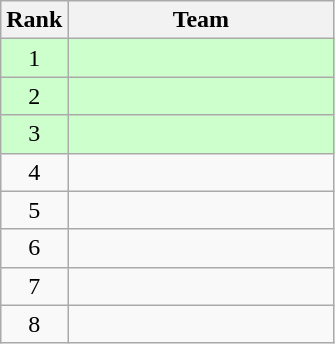<table class="wikitable">
<tr>
<th>Rank</th>
<th width=170>Team</th>
</tr>
<tr bgcolor=ccffcc>
<td align=center>1</td>
<td></td>
</tr>
<tr bgcolor=ccffcc>
<td align=center>2</td>
<td></td>
</tr>
<tr bgcolor=ccffcc>
<td align=center>3</td>
<td></td>
</tr>
<tr>
<td align=center>4</td>
<td></td>
</tr>
<tr>
<td align=center>5</td>
<td></td>
</tr>
<tr>
<td align=center>6</td>
<td></td>
</tr>
<tr>
<td align=center>7</td>
<td></td>
</tr>
<tr>
<td align=center>8</td>
<td></td>
</tr>
</table>
